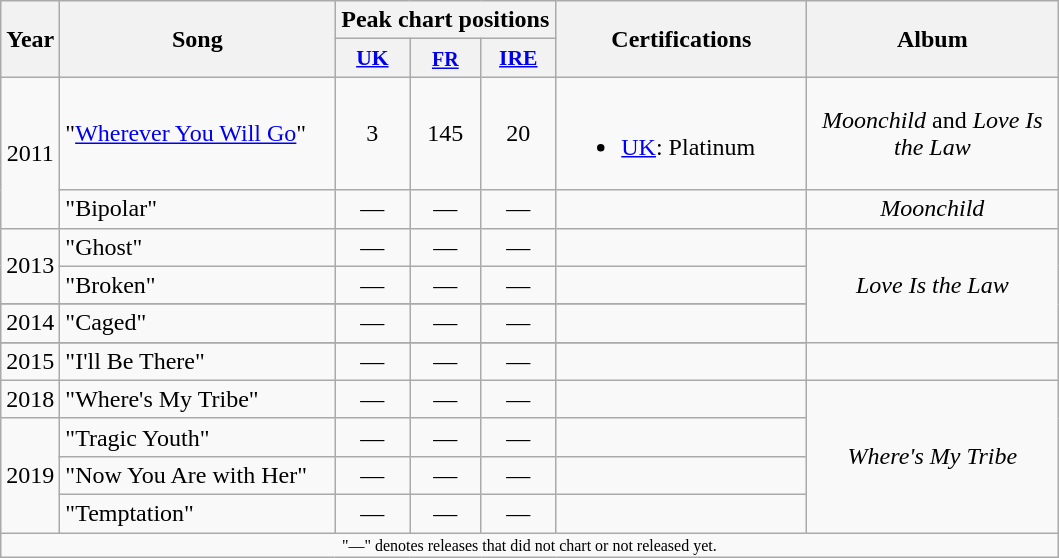<table class="wikitable plainrowheaders" style="text-align:center;">
<tr>
<th scope="col" rowspan="2" style="width:2em;">Year</th>
<th scope="col" rowspan="2" style="width:11em;">Song</th>
<th scope="col" colspan="3">Peak chart positions</th>
<th scope="col" rowspan="2" style="width:10em;">Certifications</th>
<th scope="col" rowspan="2" style="width:10em;">Album</th>
</tr>
<tr>
<th style="width:3em;font-size:90%"><a href='#'>UK</a><br></th>
<th width="40"><small><a href='#'>FR</a></small><br></th>
<th style="width:3em;font-size:90%"><a href='#'>IRE</a><br></th>
</tr>
<tr>
<td rowspan="2">2011</td>
<td style="text-align:left;">"<a href='#'>Wherever You Will Go</a>"</td>
<td>3</td>
<td>145</td>
<td>20</td>
<td style="text-align:left;"><br><ul><li><a href='#'>UK</a>: Platinum</li></ul></td>
<td><em>Moonchild</em> and <em>Love Is the Law</em></td>
</tr>
<tr>
<td style="text-align:left;">"Bipolar"</td>
<td>—</td>
<td>—</td>
<td>—</td>
<td></td>
<td><em>Moonchild</em></td>
</tr>
<tr>
<td rowspan="2">2013</td>
<td style="text-align:left;">"Ghost"</td>
<td>—</td>
<td>—</td>
<td>—</td>
<td></td>
<td rowspan="4"><em>Love Is the Law</em></td>
</tr>
<tr>
<td style="text-align:left;">"Broken"</td>
<td>—</td>
<td>—</td>
<td>—</td>
<td></td>
</tr>
<tr>
</tr>
<tr>
<td rowspan="1">2014</td>
<td style="text-align:left;">"Caged"</td>
<td>—</td>
<td>—</td>
<td>—</td>
<td></td>
</tr>
<tr>
</tr>
<tr>
<td rowspan="1">2015</td>
<td style="text-align:left;">"I'll Be There"</td>
<td>—</td>
<td>—</td>
<td>—</td>
<td></td>
</tr>
<tr>
<td rowspan="1">2018</td>
<td style="text-align:left;">"Where's My Tribe"</td>
<td>—</td>
<td>—</td>
<td>—</td>
<td></td>
<td rowspan="4"><em>Where's My Tribe</em></td>
</tr>
<tr>
<td rowspan="3">2019</td>
<td style="text-align:left;">"Tragic Youth"</td>
<td>—</td>
<td>—</td>
<td>—</td>
<td></td>
</tr>
<tr>
<td style="text-align:left;">"Now You Are with Her"</td>
<td>—</td>
<td>—</td>
<td>—</td>
<td></td>
</tr>
<tr>
<td style="text-align:left;">"Temptation"</td>
<td>—</td>
<td>—</td>
<td>—</td>
<td></td>
</tr>
<tr>
<td colspan="7" style="text-align:center; font-size:8pt;">"—" denotes releases that did not chart or not released yet.</td>
</tr>
</table>
